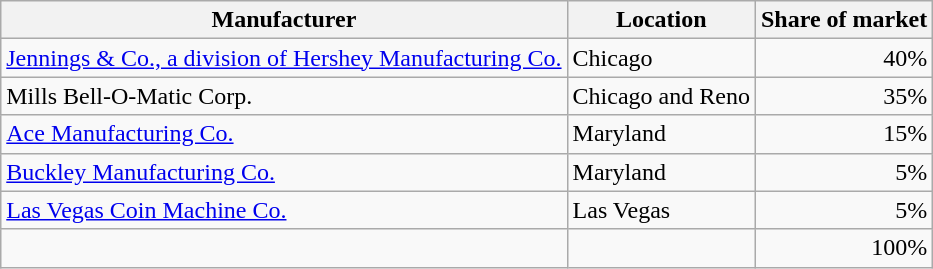<table class="wikitable">
<tr>
<th>Manufacturer</th>
<th>Location</th>
<th>Share of market</th>
</tr>
<tr>
<td><a href='#'>Jennings & Co., a division of Hershey Manufacturing Co.</a></td>
<td>Chicago</td>
<td align="right">40%</td>
</tr>
<tr>
<td>Mills Bell-O-Matic Corp.</td>
<td>Chicago and Reno</td>
<td align="right">35%</td>
</tr>
<tr>
<td><a href='#'>Ace Manufacturing Co.</a></td>
<td>Maryland</td>
<td align="right">15%</td>
</tr>
<tr>
<td><a href='#'>Buckley Manufacturing Co.</a></td>
<td>Maryland</td>
<td align="right">5%</td>
</tr>
<tr>
<td><a href='#'>Las Vegas Coin Machine Co.</a></td>
<td>Las Vegas</td>
<td align="right">5%</td>
</tr>
<tr>
<td></td>
<td></td>
<td align="right">100%</td>
</tr>
</table>
